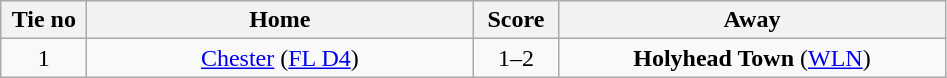<table class="wikitable" style="text-align:center">
<tr>
<th width=50>Tie no</th>
<th width=250>Home</th>
<th width=50>Score</th>
<th width=250>Away</th>
</tr>
<tr>
<td>1</td>
<td><a href='#'>Chester</a> (<a href='#'>FL D4</a>)</td>
<td>1–2</td>
<td><strong>Holyhead Town</strong> (<a href='#'>WLN</a>)</td>
</tr>
</table>
